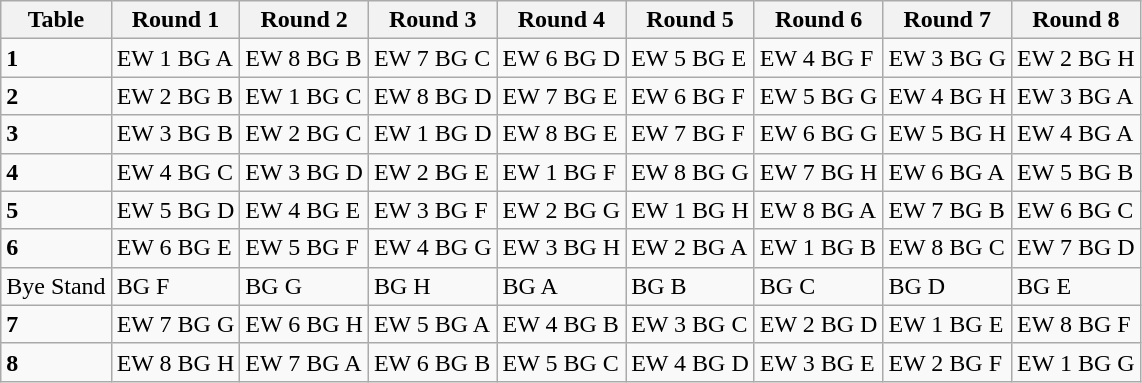<table class="wikitable">
<tr>
<th>Table</th>
<th>Round 1</th>
<th>Round 2</th>
<th>Round 3</th>
<th>Round 4</th>
<th>Round 5</th>
<th>Round 6</th>
<th>Round 7</th>
<th>Round 8</th>
</tr>
<tr>
<td><strong>1</strong></td>
<td>EW 1 BG A</td>
<td>EW 8 BG B</td>
<td>EW 7 BG C</td>
<td>EW 6 BG D</td>
<td>EW 5 BG E</td>
<td>EW 4 BG F</td>
<td>EW 3 BG G</td>
<td>EW 2 BG H</td>
</tr>
<tr>
<td><strong>2</strong></td>
<td>EW 2 BG B</td>
<td>EW 1 BG C</td>
<td>EW 8 BG D</td>
<td>EW 7 BG E</td>
<td>EW 6 BG F</td>
<td>EW 5 BG G</td>
<td>EW 4 BG H</td>
<td>EW 3 BG A</td>
</tr>
<tr>
<td><strong>3</strong></td>
<td>EW 3 BG B</td>
<td>EW 2 BG C</td>
<td>EW 1 BG D</td>
<td>EW 8 BG E</td>
<td>EW 7 BG F</td>
<td>EW 6 BG G</td>
<td>EW 5 BG H</td>
<td>EW 4 BG A</td>
</tr>
<tr>
<td><strong>4</strong></td>
<td>EW 4 BG C</td>
<td>EW 3 BG D</td>
<td>EW 2 BG E</td>
<td>EW 1 BG F</td>
<td>EW 8 BG G</td>
<td>EW 7 BG H</td>
<td>EW 6 BG A</td>
<td>EW 5 BG B</td>
</tr>
<tr>
<td><strong>5</strong></td>
<td>EW 5 BG D</td>
<td>EW 4 BG E</td>
<td>EW 3 BG F</td>
<td>EW 2 BG G</td>
<td>EW 1 BG H</td>
<td>EW 8 BG A</td>
<td>EW 7 BG B</td>
<td>EW 6 BG C</td>
</tr>
<tr>
<td><strong>6</strong></td>
<td>EW 6 BG E</td>
<td>EW 5 BG F</td>
<td>EW 4 BG G</td>
<td>EW 3 BG H</td>
<td>EW 2 BG A</td>
<td>EW 1 BG B</td>
<td>EW 8 BG C</td>
<td>EW 7 BG D</td>
</tr>
<tr>
<td>Bye Stand</td>
<td>BG F</td>
<td>BG G</td>
<td>BG H</td>
<td>BG A</td>
<td>BG B</td>
<td>BG C</td>
<td>BG D</td>
<td>BG E</td>
</tr>
<tr>
<td><strong>7</strong></td>
<td>EW 7 BG G</td>
<td>EW 6 BG H</td>
<td>EW 5 BG A</td>
<td>EW 4 BG B</td>
<td>EW 3 BG C</td>
<td>EW 2 BG D</td>
<td>EW 1 BG E</td>
<td>EW 8 BG F</td>
</tr>
<tr>
<td><strong>8</strong></td>
<td>EW 8 BG H</td>
<td>EW 7 BG A</td>
<td>EW 6 BG B</td>
<td>EW 5 BG C</td>
<td>EW 4 BG D</td>
<td>EW 3 BG E</td>
<td>EW 2 BG F</td>
<td>EW 1 BG G</td>
</tr>
</table>
